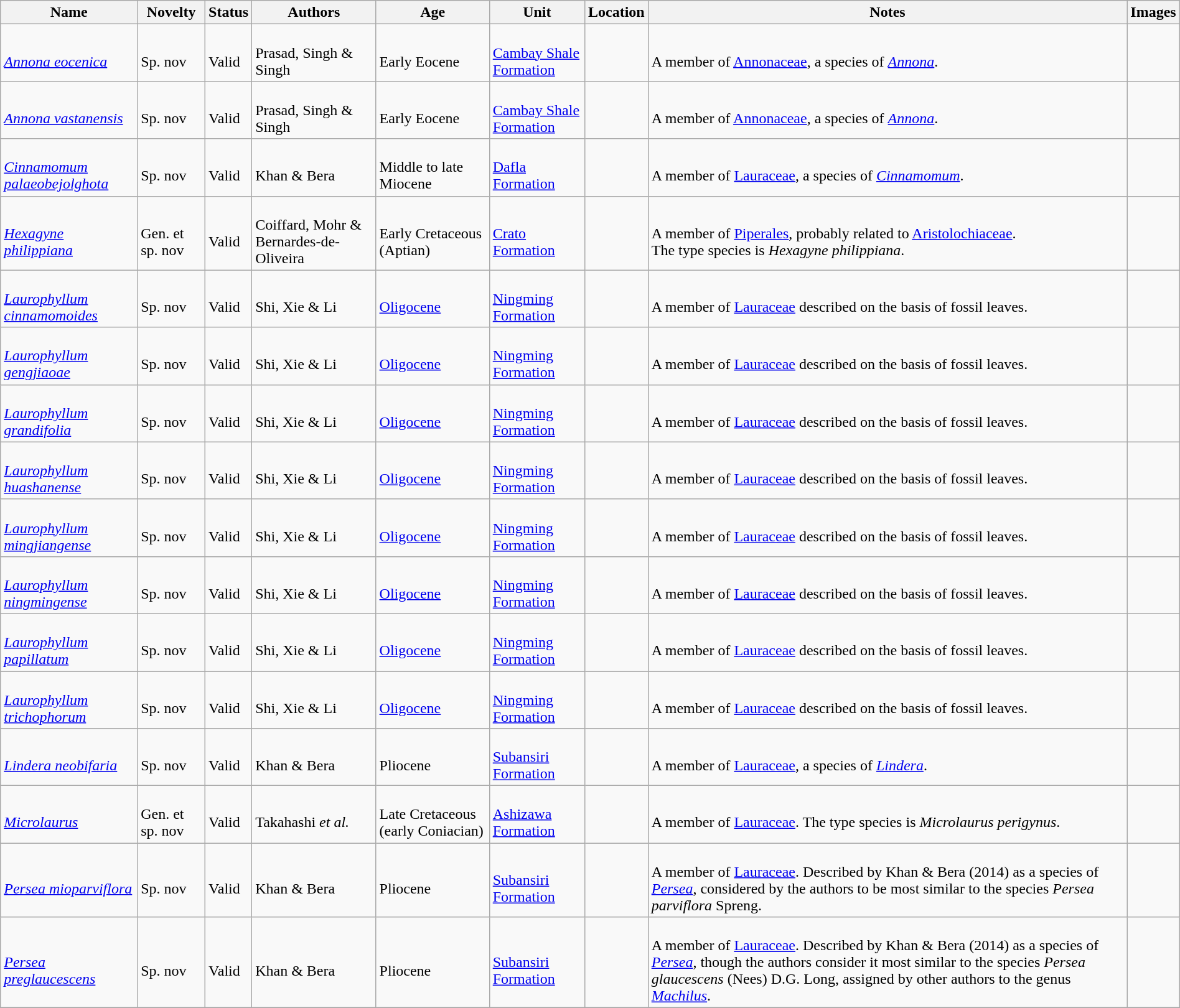<table class="wikitable sortable" align="center" width="100%">
<tr>
<th>Name</th>
<th>Novelty</th>
<th>Status</th>
<th>Authors</th>
<th>Age</th>
<th>Unit</th>
<th>Location</th>
<th>Notes</th>
<th>Images</th>
</tr>
<tr>
<td><br><em><a href='#'>Annona eocenica</a></em></td>
<td><br>Sp. nov</td>
<td><br>Valid</td>
<td><br>Prasad, Singh & Singh</td>
<td><br>Early Eocene</td>
<td><br><a href='#'>Cambay Shale Formation</a></td>
<td><br></td>
<td><br>A member of <a href='#'>Annonaceae</a>, a species of <em><a href='#'>Annona</a></em>.</td>
<td></td>
</tr>
<tr>
<td><br><em><a href='#'>Annona vastanensis</a></em></td>
<td><br>Sp. nov</td>
<td><br>Valid</td>
<td><br>Prasad, Singh & Singh</td>
<td><br>Early Eocene</td>
<td><br><a href='#'>Cambay Shale Formation</a></td>
<td><br></td>
<td><br>A member of <a href='#'>Annonaceae</a>, a species of <em><a href='#'>Annona</a></em>.</td>
<td></td>
</tr>
<tr>
<td><br><em><a href='#'>Cinnamomum palaeobejolghota</a></em></td>
<td><br>Sp. nov</td>
<td><br>Valid</td>
<td><br>Khan & Bera</td>
<td><br>Middle to late Miocene</td>
<td><br><a href='#'>Dafla Formation</a></td>
<td><br></td>
<td><br>A member of <a href='#'>Lauraceae</a>, a species of <em><a href='#'>Cinnamomum</a></em>.</td>
<td></td>
</tr>
<tr>
<td><br><em><a href='#'>Hexagyne philippiana</a></em></td>
<td><br>Gen. et sp. nov</td>
<td><br>Valid</td>
<td><br>Coiffard, Mohr & Bernardes-de-Oliveira</td>
<td><br>Early Cretaceous (Aptian)</td>
<td><br><a href='#'>Crato Formation</a></td>
<td><br></td>
<td><br>A member of <a href='#'>Piperales</a>, probably related to <a href='#'>Aristolochiaceae</a>.<br> The type species is <em>Hexagyne philippiana</em>.</td>
<td></td>
</tr>
<tr>
<td><br><em><a href='#'>Laurophyllum cinnamomoides</a></em></td>
<td><br>Sp. nov</td>
<td><br>Valid</td>
<td><br>Shi, Xie & Li</td>
<td><br><a href='#'>Oligocene</a></td>
<td><br><a href='#'>Ningming Formation</a></td>
<td><br></td>
<td><br>A member of <a href='#'>Lauraceae</a> described on the basis of fossil leaves.</td>
<td></td>
</tr>
<tr>
<td><br><em><a href='#'>Laurophyllum gengjiaoae</a></em></td>
<td><br>Sp. nov</td>
<td><br>Valid</td>
<td><br>Shi, Xie & Li</td>
<td><br><a href='#'>Oligocene</a></td>
<td><br><a href='#'>Ningming Formation</a></td>
<td><br></td>
<td><br>A member of <a href='#'>Lauraceae</a> described on the basis of fossil leaves.</td>
<td></td>
</tr>
<tr>
<td><br><em><a href='#'>Laurophyllum grandifolia</a></em></td>
<td><br>Sp. nov</td>
<td><br>Valid</td>
<td><br>Shi, Xie & Li</td>
<td><br><a href='#'>Oligocene</a></td>
<td><br><a href='#'>Ningming Formation</a></td>
<td><br></td>
<td><br>A member of <a href='#'>Lauraceae</a> described on the basis of fossil leaves.</td>
<td></td>
</tr>
<tr>
<td><br><em><a href='#'>Laurophyllum huashanense</a></em></td>
<td><br>Sp. nov</td>
<td><br>Valid</td>
<td><br>Shi, Xie & Li</td>
<td><br><a href='#'>Oligocene</a></td>
<td><br><a href='#'>Ningming Formation</a></td>
<td><br></td>
<td><br>A member of <a href='#'>Lauraceae</a> described on the basis of fossil leaves.</td>
<td></td>
</tr>
<tr>
<td><br><em><a href='#'>Laurophyllum mingjiangense</a></em></td>
<td><br>Sp. nov</td>
<td><br>Valid</td>
<td><br>Shi, Xie & Li</td>
<td><br><a href='#'>Oligocene</a></td>
<td><br><a href='#'>Ningming Formation</a></td>
<td><br></td>
<td><br>A member of <a href='#'>Lauraceae</a> described on the basis of fossil leaves.</td>
<td></td>
</tr>
<tr>
<td><br><em><a href='#'>Laurophyllum ningmingense</a></em></td>
<td><br>Sp. nov</td>
<td><br>Valid</td>
<td><br>Shi, Xie & Li</td>
<td><br><a href='#'>Oligocene</a></td>
<td><br><a href='#'>Ningming Formation</a></td>
<td><br></td>
<td><br>A member of <a href='#'>Lauraceae</a> described on the basis of fossil leaves.</td>
<td></td>
</tr>
<tr>
<td><br><em><a href='#'>Laurophyllum papillatum</a></em></td>
<td><br>Sp. nov</td>
<td><br>Valid</td>
<td><br>Shi, Xie & Li</td>
<td><br><a href='#'>Oligocene</a></td>
<td><br><a href='#'>Ningming Formation</a></td>
<td><br></td>
<td><br>A member of <a href='#'>Lauraceae</a> described on the basis of fossil leaves.</td>
<td></td>
</tr>
<tr>
<td><br><em><a href='#'>Laurophyllum trichophorum</a></em></td>
<td><br>Sp. nov</td>
<td><br>Valid</td>
<td><br>Shi, Xie & Li</td>
<td><br><a href='#'>Oligocene</a></td>
<td><br><a href='#'>Ningming Formation</a></td>
<td><br></td>
<td><br>A member of <a href='#'>Lauraceae</a> described on the basis of fossil leaves.</td>
<td></td>
</tr>
<tr>
<td><br><em><a href='#'>Lindera neobifaria</a></em></td>
<td><br>Sp. nov</td>
<td><br>Valid</td>
<td><br>Khan & Bera</td>
<td><br>Pliocene</td>
<td><br><a href='#'>Subansiri Formation</a></td>
<td><br></td>
<td><br>A member of <a href='#'>Lauraceae</a>, a species of <em><a href='#'>Lindera</a></em>.</td>
<td></td>
</tr>
<tr>
<td><br><em><a href='#'>Microlaurus</a></em></td>
<td><br>Gen. et sp. nov</td>
<td><br>Valid</td>
<td><br>Takahashi <em>et al.</em></td>
<td><br>Late Cretaceous (early Coniacian)</td>
<td><br><a href='#'>Ashizawa Formation</a></td>
<td><br></td>
<td><br>A member of <a href='#'>Lauraceae</a>. The type species is <em>Microlaurus perigynus</em>.</td>
<td></td>
</tr>
<tr>
<td><br><em><a href='#'>Persea mioparviflora</a></em></td>
<td><br>Sp. nov</td>
<td><br>Valid</td>
<td><br>Khan & Bera</td>
<td><br>Pliocene</td>
<td><br><a href='#'>Subansiri Formation</a></td>
<td><br></td>
<td><br>A member of <a href='#'>Lauraceae</a>. Described by Khan & Bera (2014) as a species of <em><a href='#'>Persea</a></em>, considered by the authors to be most similar to the species <em>Persea parviflora</em> Spreng.</td>
<td></td>
</tr>
<tr>
<td><br><em><a href='#'>Persea preglaucescens</a></em></td>
<td><br>Sp. nov</td>
<td><br>Valid</td>
<td><br>Khan & Bera</td>
<td><br>Pliocene</td>
<td><br><a href='#'>Subansiri Formation</a></td>
<td><br></td>
<td><br>A member of <a href='#'>Lauraceae</a>. Described by Khan & Bera (2014) as a species of <em><a href='#'>Persea</a></em>, though the authors consider it most similar to the species <em>Persea glaucescens</em> (Nees) D.G. Long, assigned by other authors to the genus <em><a href='#'>Machilus</a></em>.</td>
<td></td>
</tr>
<tr>
</tr>
</table>
